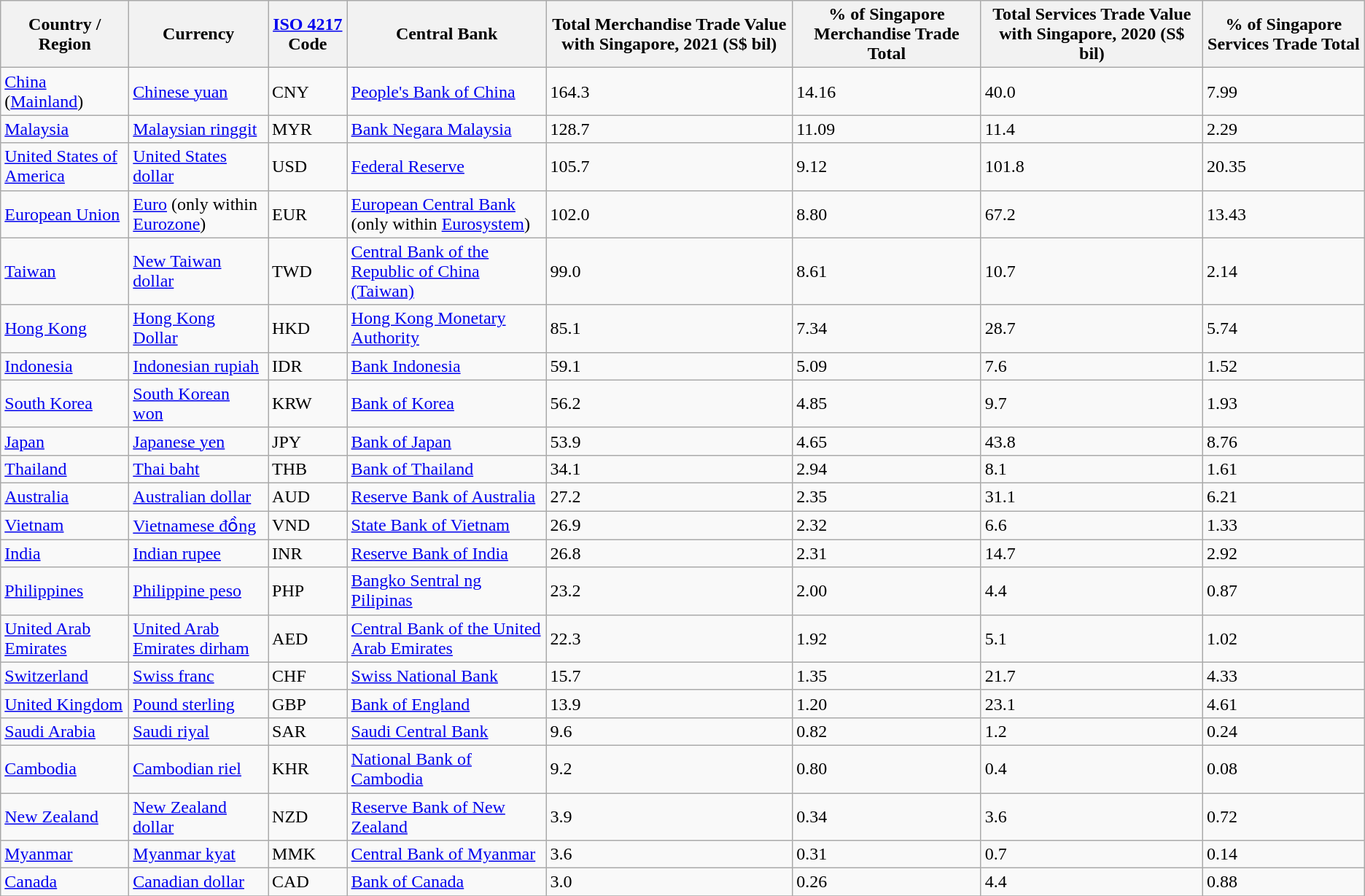<table class="wikitable sortable">
<tr>
<th>Country / Region</th>
<th>Currency</th>
<th><a href='#'>ISO 4217</a> Code</th>
<th>Central Bank</th>
<th>Total Merchandise Trade Value with Singapore, 2021 (S$ bil)</th>
<th>% of Singapore Merchandise Trade Total</th>
<th>Total Services Trade Value with Singapore, 2020 (S$ bil)</th>
<th>% of Singapore Services Trade Total</th>
</tr>
<tr>
<td><a href='#'>China</a> (<a href='#'>Mainland</a>)</td>
<td><a href='#'>Chinese yuan</a></td>
<td>CNY</td>
<td><a href='#'>People's Bank of China</a></td>
<td>164.3</td>
<td>14.16</td>
<td>40.0</td>
<td>7.99</td>
</tr>
<tr>
<td><a href='#'>Malaysia</a></td>
<td><a href='#'>Malaysian ringgit</a></td>
<td>MYR</td>
<td><a href='#'>Bank Negara Malaysia</a></td>
<td>128.7</td>
<td>11.09</td>
<td>11.4</td>
<td>2.29</td>
</tr>
<tr>
<td><a href='#'>United States of America</a></td>
<td><a href='#'>United States dollar</a></td>
<td>USD</td>
<td><a href='#'>Federal Reserve</a></td>
<td>105.7</td>
<td>9.12</td>
<td>101.8</td>
<td>20.35</td>
</tr>
<tr>
<td><a href='#'>European Union</a></td>
<td><a href='#'>Euro</a> (only within <a href='#'>Eurozone</a>)</td>
<td>EUR</td>
<td><a href='#'>European Central Bank</a> (only within <a href='#'>Eurosystem</a>)</td>
<td>102.0</td>
<td>8.80</td>
<td>67.2</td>
<td>13.43</td>
</tr>
<tr>
<td><a href='#'>Taiwan</a></td>
<td><a href='#'>New Taiwan dollar</a></td>
<td>TWD</td>
<td><a href='#'>Central Bank of the Republic of China (Taiwan)</a></td>
<td>99.0</td>
<td>8.61</td>
<td>10.7</td>
<td>2.14</td>
</tr>
<tr>
<td><a href='#'>Hong Kong</a></td>
<td><a href='#'>Hong Kong Dollar</a></td>
<td>HKD</td>
<td><a href='#'>Hong Kong Monetary Authority</a></td>
<td>85.1</td>
<td>7.34</td>
<td>28.7</td>
<td>5.74</td>
</tr>
<tr>
<td><a href='#'>Indonesia</a></td>
<td><a href='#'>Indonesian rupiah</a></td>
<td>IDR</td>
<td><a href='#'>Bank Indonesia</a></td>
<td>59.1</td>
<td>5.09</td>
<td>7.6</td>
<td>1.52</td>
</tr>
<tr>
<td><a href='#'>South Korea</a></td>
<td><a href='#'>South Korean won</a></td>
<td>KRW</td>
<td><a href='#'>Bank of Korea</a></td>
<td>56.2</td>
<td>4.85</td>
<td>9.7</td>
<td>1.93</td>
</tr>
<tr>
<td><a href='#'>Japan</a></td>
<td><a href='#'>Japanese yen</a></td>
<td>JPY</td>
<td><a href='#'>Bank of Japan</a></td>
<td>53.9</td>
<td>4.65</td>
<td>43.8</td>
<td>8.76</td>
</tr>
<tr>
<td><a href='#'>Thailand</a></td>
<td><a href='#'>Thai baht</a></td>
<td>THB</td>
<td><a href='#'>Bank of Thailand</a></td>
<td>34.1</td>
<td>2.94</td>
<td>8.1</td>
<td>1.61</td>
</tr>
<tr>
<td><a href='#'>Australia</a></td>
<td><a href='#'>Australian dollar</a></td>
<td>AUD</td>
<td><a href='#'>Reserve Bank of Australia</a></td>
<td>27.2</td>
<td>2.35</td>
<td>31.1</td>
<td>6.21</td>
</tr>
<tr>
<td><a href='#'>Vietnam</a></td>
<td><a href='#'>Vietnamese đồng</a></td>
<td>VND</td>
<td><a href='#'>State Bank of Vietnam</a></td>
<td>26.9</td>
<td>2.32</td>
<td>6.6</td>
<td>1.33</td>
</tr>
<tr>
<td><a href='#'>India</a></td>
<td><a href='#'>Indian rupee</a></td>
<td>INR</td>
<td><a href='#'>Reserve Bank of India</a></td>
<td>26.8</td>
<td>2.31</td>
<td>14.7</td>
<td>2.92</td>
</tr>
<tr>
<td><a href='#'>Philippines</a></td>
<td><a href='#'>Philippine peso</a></td>
<td>PHP</td>
<td><a href='#'>Bangko Sentral ng Pilipinas</a></td>
<td>23.2</td>
<td>2.00</td>
<td>4.4</td>
<td>0.87</td>
</tr>
<tr>
<td><a href='#'>United Arab Emirates</a></td>
<td><a href='#'>United Arab Emirates dirham</a></td>
<td>AED</td>
<td><a href='#'>Central Bank of the United Arab Emirates</a></td>
<td>22.3</td>
<td>1.92</td>
<td>5.1</td>
<td>1.02</td>
</tr>
<tr>
<td><a href='#'>Switzerland</a></td>
<td><a href='#'>Swiss franc</a></td>
<td>CHF</td>
<td><a href='#'>Swiss National Bank</a></td>
<td>15.7</td>
<td>1.35</td>
<td>21.7</td>
<td>4.33</td>
</tr>
<tr>
<td><a href='#'>United Kingdom</a></td>
<td><a href='#'>Pound sterling</a></td>
<td>GBP</td>
<td><a href='#'>Bank of England</a></td>
<td>13.9</td>
<td>1.20</td>
<td>23.1</td>
<td>4.61</td>
</tr>
<tr>
<td><a href='#'>Saudi Arabia</a></td>
<td><a href='#'>Saudi riyal</a></td>
<td>SAR</td>
<td><a href='#'>Saudi Central Bank</a></td>
<td>9.6</td>
<td>0.82</td>
<td>1.2</td>
<td>0.24</td>
</tr>
<tr>
<td><a href='#'>Cambodia</a></td>
<td><a href='#'>Cambodian riel</a></td>
<td>KHR</td>
<td><a href='#'>National Bank of Cambodia</a></td>
<td>9.2</td>
<td>0.80</td>
<td>0.4</td>
<td>0.08</td>
</tr>
<tr>
<td><a href='#'>New Zealand</a></td>
<td><a href='#'>New Zealand dollar</a></td>
<td>NZD</td>
<td><a href='#'>Reserve Bank of New Zealand</a></td>
<td>3.9</td>
<td>0.34</td>
<td>3.6</td>
<td>0.72</td>
</tr>
<tr>
<td><a href='#'>Myanmar</a></td>
<td><a href='#'>Myanmar kyat</a></td>
<td>MMK</td>
<td><a href='#'>Central Bank of Myanmar</a></td>
<td>3.6</td>
<td>0.31</td>
<td>0.7</td>
<td>0.14</td>
</tr>
<tr>
<td><a href='#'>Canada</a></td>
<td><a href='#'>Canadian dollar</a></td>
<td>CAD</td>
<td><a href='#'>Bank of Canada</a></td>
<td>3.0</td>
<td>0.26</td>
<td>4.4</td>
<td>0.88</td>
</tr>
<tr>
</tr>
</table>
